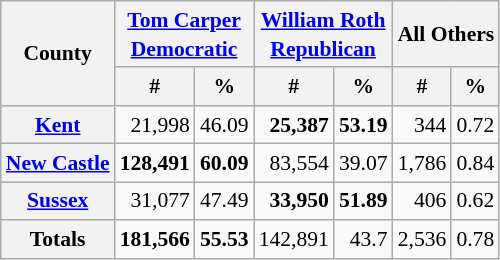<table class="wikitable sortable" style="text-align:right;font-size:90%;line-height:1.3">
<tr>
<th rowspan="2">County</th>
<th colspan="2"><a href='#'>Tom Carper</a><br><a href='#'>Democratic</a></th>
<th colspan="2"><a href='#'>William Roth</a><br><a href='#'>Republican</a></th>
<th colspan="2">All Others</th>
</tr>
<tr>
<th data-sort-type="number">#</th>
<th data-sort-type="number">%</th>
<th data-sort-type="number">#</th>
<th data-sort-type="number">%</th>
<th data-sort-type="number">#</th>
<th data-sort-type="number">%</th>
</tr>
<tr>
<th><a href='#'>Kent</a></th>
<td>21,998</td>
<td>46.09</td>
<td><strong>25,387</strong></td>
<td><strong>53.19</strong></td>
<td>344</td>
<td>0.72</td>
</tr>
<tr>
<th><a href='#'>New Castle</a></th>
<td><strong>128,491</strong></td>
<td><strong>60.09</strong></td>
<td>83,554</td>
<td>39.07</td>
<td>1,786</td>
<td>0.84</td>
</tr>
<tr>
<th><a href='#'>Sussex</a></th>
<td>31,077</td>
<td>47.49</td>
<td><strong>33,950</strong></td>
<td><strong>51.89</strong></td>
<td>406</td>
<td>0.62</td>
</tr>
<tr class="sortbottom">
<th>Totals</th>
<td><strong>181,566</strong></td>
<td><strong>55.53</strong></td>
<td>142,891</td>
<td>43.7</td>
<td>2,536</td>
<td>0.78</td>
</tr>
</table>
